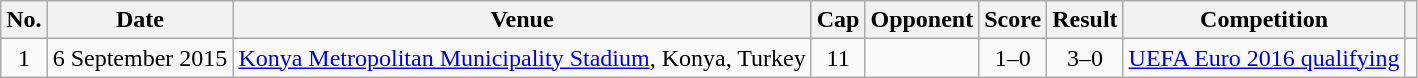<table class="wikitable sortable">
<tr>
<th scope="col">No.</th>
<th scope="col">Date</th>
<th scope="col">Venue</th>
<th scope="col">Cap</th>
<th scope="col">Opponent</th>
<th scope="col">Score</th>
<th scope="col">Result</th>
<th scope="col">Competition</th>
<th scope="col" class="unsortable"></th>
</tr>
<tr>
<td style="text-align: center;">1</td>
<td>6 September 2015</td>
<td><a href='#'>Konya Metropolitan Municipality Stadium</a>, Konya, Turkey</td>
<td style="text-align: center;">11</td>
<td></td>
<td style="text-align: center;">1–0</td>
<td style="text-align: center;">3–0</td>
<td><a href='#'>UEFA Euro 2016 qualifying</a></td>
<td style="text-align: center;"></td>
</tr>
</table>
